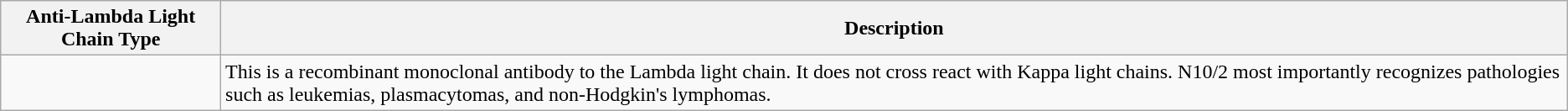<table class="wikitable">
<tr>
<th>Anti-Lambda Light Chain Type</th>
<th><strong>Description</strong></th>
</tr>
<tr>
<td></td>
<td>This is a recombinant monoclonal antibody to the Lambda light chain. It does not cross react with Kappa light chains. N10/2 most importantly recognizes pathologies such as leukemias, plasmacytomas, and non-Hodgkin's lymphomas.</td>
</tr>
</table>
